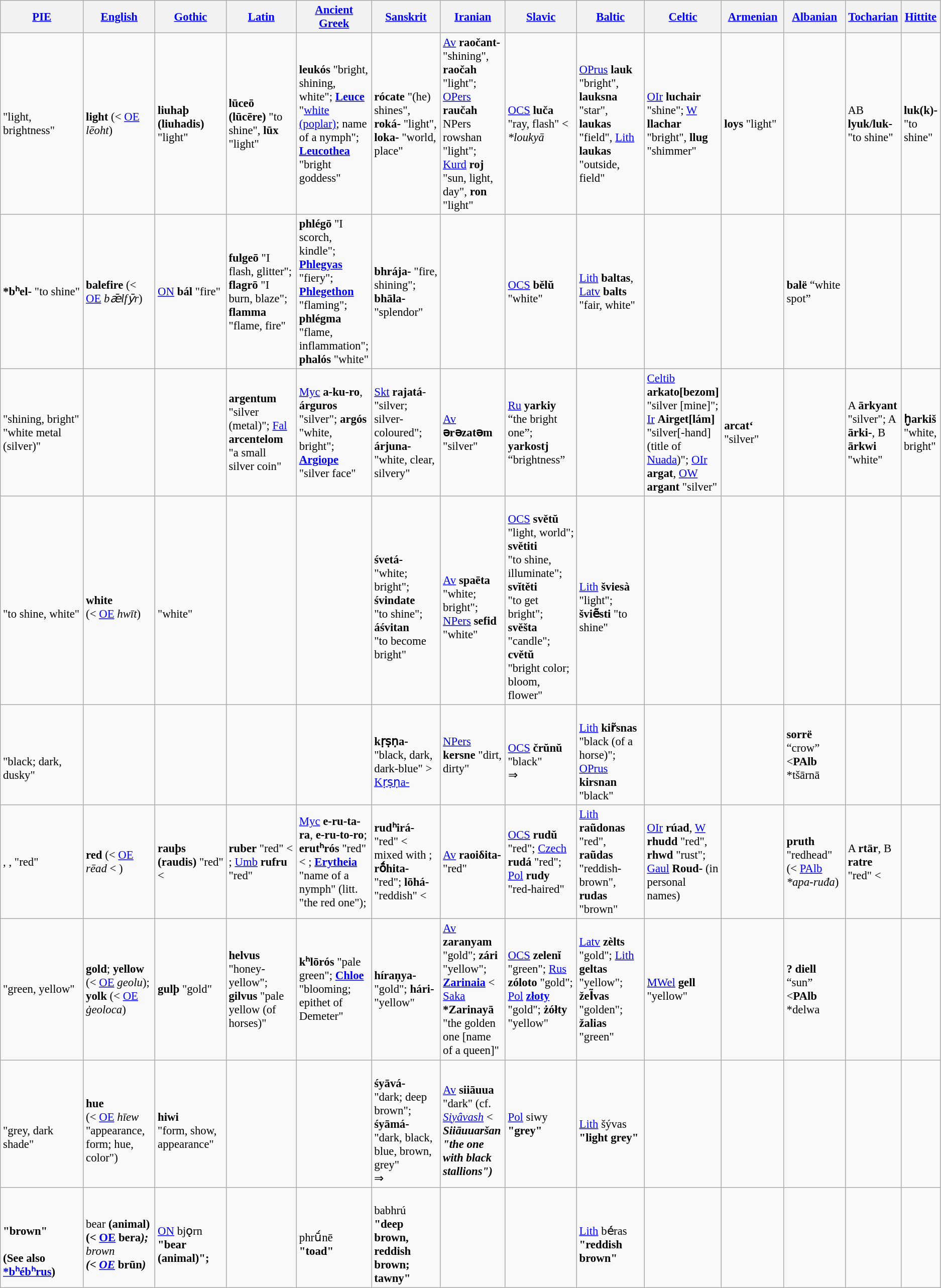<table class="wikitable sticky-header" style="font-size:95%;">
<tr>
<th width="10%"><a href='#'>PIE</a></th>
<th width="8%"><a href='#'>English</a></th>
<th width="8%"><a href='#'>Gothic</a></th>
<th width="8%"><a href='#'>Latin</a></th>
<th width="8%"><a href='#'>Ancient Greek</a></th>
<th width="8%"><a href='#'>Sanskrit</a></th>
<th width="7%"><a href='#'>Iranian</a></th>
<th width="8%"><a href='#'>Slavic</a></th>
<th width="8%"><a href='#'>Baltic</a></th>
<th width="7%"><a href='#'>Celtic</a></th>
<th width="7%"><a href='#'>Armenian</a></th>
<th width="7%"><a href='#'>Albanian</a></th>
<th width="7%"><a href='#'>Tocharian</a></th>
<th width="7%"><a href='#'>Hittite</a></th>
</tr>
<tr>
<td><strong></strong> "light, brightness"</td>
<td><strong>light</strong> (< <a href='#'>OE</a> <em>lēoht</em>)</td>
<td><strong>liuhaþ (liuhadis)</strong> "light"</td>
<td><strong>lūceō (lūcēre)</strong> "to shine", <strong>lūx</strong> "light"</td>
<td><strong>leukós</strong> "bright, shining, white"; <strong><a href='#'>Leuce</a></strong> "<a href='#'>white (poplar)</a>; name of a nymph"; <strong><a href='#'><u>Leuco</u>thea</a></strong> "bright goddess"</td>
<td><strong>rócate</strong> "(he) shines", <strong>roká-</strong> "light", <strong>loka-</strong> "world, place"</td>
<td><a href='#'>Av</a> <strong>raočant-</strong> "shining", <strong>raočah</strong> "light"; <a href='#'>OPers</a> <strong>raučah</strong><br>NPers rowshan
"light"; <a href='#'>Kurd</a> <strong>roj</strong> "sun, light, day", <strong>ron</strong> "light"</td>
<td><a href='#'>OCS</a> <strong>luča</strong> "ray, flash" < <em>*loukyā</em></td>
<td><a href='#'>OPrus</a> <strong>lauk</strong> "bright", <strong>lauksna</strong> "star", <strong>laukas</strong> "field", <a href='#'>Lith</a> <strong>laukas</strong> "outside, field"</td>
<td><a href='#'>OIr</a> <strong>luchair</strong> "shine"; <a href='#'>W</a> <strong>llachar</strong> "bright", <strong>llug</strong> "shimmer"</td>
<td><strong>loys</strong> "light"</td>
<td></td>
<td>AB <strong>lyuk/luk-</strong> "to shine"</td>
<td><strong>luk(k)-</strong> "to shine"</td>
</tr>
<tr>
<td><strong>*bʰel-</strong> "to shine"</td>
<td><strong>balefire</strong> (< <a href='#'>OE</a> <em>bǣlfȳr</em>)</td>
<td><a href='#'>ON</a> <strong>bál</strong> "fire"</td>
<td><strong>fulgeō</strong> "I flash, glitter"; <br><strong>flagrō</strong> "I burn, blaze";<br><strong>flamma</strong> "flame, fire"</td>
<td><strong>phlégō</strong> "I scorch, kindle"; <strong><a href='#'>Phlegyas</a></strong> "fiery"; <strong><a href='#'>Phlegethon</a></strong> "flaming";<br><strong>phlégma</strong> "flame, inflammation"; <strong>phalós</strong> "white"</td>
<td><strong>bhrája-</strong> "fire, shining";<br> <strong>bhāla-</strong> "splendor"</td>
<td></td>
<td><a href='#'>OCS</a> <strong>bělŭ</strong> "white"</td>
<td><a href='#'>Lith</a> <strong>baltas</strong>, <a href='#'>Latv</a> <strong>balts</strong> "fair, white"</td>
<td></td>
<td></td>
<td><strong>balë</strong> “white spot”</td>
<td></td>
<td></td>
</tr>
<tr>
<td><strong></strong> "shining, bright"<br><strong></strong> "white metal (silver)"</td>
<td></td>
<td></td>
<td><strong>argentum</strong> "silver (metal)"; <a href='#'>Fal</a> <strong>arcentelom</strong> "a small silver coin"</td>
<td><a href='#'>Myc</a> <strong>a-ku-ro</strong>, <strong>árguros</strong> "silver"; <strong>argós</strong> "white, bright"; <strong><a href='#'><u>Argi</u>ope</a></strong> "silver face"</td>
<td><a href='#'>Skt</a> <strong>rajatá</strong>- "silver; silver-coloured"; <strong>árjuna-</strong> "white, clear, silvery"</td>
<td><a href='#'>Av</a> <strong>ərəzatəm</strong> "silver"</td>
<td><a href='#'>Ru</a> <strong>yarkiy</strong> “the bright one”; <strong>yarkostj</strong> “brightness”</td>
<td></td>
<td><a href='#'>Celtib</a> <strong>arkato[bezom]</strong> "silver [mine]"; <a href='#'>Ir</a> <strong>Airget[lám]</strong> "silver[-hand] (title of <a href='#'>Nuada</a>)"; <a href='#'>OIr</a> <strong>argat</strong>, <a href='#'>OW</a> <strong>argant</strong> "silver"</td>
<td><strong>arcat‘</strong> "silver"</td>
<td></td>
<td>A <strong>ārkyant</strong> "silver"; A <strong>ārki-</strong>, B <strong>ārkwi</strong> "white"</td>
<td><strong>ḫarkiš</strong> "white, bright"</td>
</tr>
<tr>
<td><br> 
<strong></strong><br> "to shine, white" <br>



</td>
<td><br><strong>white</strong> <br> (< <a href='#'>OE</a> <em>hwīt</em>)</td>
<td><br><strong></strong><br> "white"</td>
<td></td>
<td></td>
<td><br><strong>śvetá-</strong><br> "white; bright";<br>
<strong>śvindate</strong><br> "to shine";<br>
<strong>áśvitan</strong><br> "to become bright"</td>
<td><br><a href='#'>Av</a>
<strong>spaēta</strong> "white; bright";<br>
<a href='#'>NPers</a>
<strong>sefid</strong> "white"</td>
<td><br><a href='#'>OCS</a> 
<strong>světŭ</strong> "light, world";<br>
<strong>světiti</strong><br> "to shine, illuminate";<br>
<strong>svĭtěti</strong><br> "to get bright";<br>
<strong>svěšta</strong><br> "candle";<br>
<strong>cvětŭ</strong><br> "bright color; bloom, flower"</td>
<td><br><a href='#'>Lith</a> 
<strong>šviesà</strong> "light";<br>
<strong>šviẽsti</strong> "to shine"</td>
<td></td>
<td></td>
<td></td>
<td></td>
<td></td>
</tr>
<tr>
<td><br> 
<strong></strong><br> "black; dark, dusky" <br>



</td>
<td></td>
<td></td>
<td></td>
<td></td>
<td><br><strong>kṛṣṇa-</strong><br> "black, dark, dark-blue" > <a href='#'>Kṛṣṇa-</a></td>
<td><a href='#'>NPers</a> <strong>kersne</strong> "dirt, dirty"</td>
<td><br><a href='#'>OCS</a> 
<strong>črŭnŭ</strong> "black"<br>⇒<br> </td>
<td><br><a href='#'>Lith</a> 
<strong>kir̃snas</strong> "black (of a horse)";<br>
<a href='#'>OPrus</a> <strong>kirsnan</strong> "black"</td>
<td></td>
<td></td>
<td><strong>sorrë</strong> “crow” <<strong>PAlb</strong> *tšārnā</td>
<td></td>
<td></td>
</tr>
<tr>
<td><strong></strong>, <strong></strong>, <strong></strong> "red"</td>
<td><strong>red</strong> (< <a href='#'>OE</a> <em>rēad</em> < <em></em>)</td>
<td><strong>rauþs (raudis)</strong> "red" < <em></em></td>
<td><strong>ruber</strong> "red" < <em></em>; <a href='#'>Umb</a> <strong>rufru</strong> "red"</td>
<td><a href='#'>Myc</a> <strong>e-ru-ta-ra</strong>, <strong>e-ru-to-ro</strong>; <strong>erutʰrós</strong> "red" < <em></em>; <strong><a href='#'>Erytheia</a></strong> "name of a nymph" (litt. "the red one");</td>
<td><strong>rudʰirá-</strong> "red" < <em></em> mixed with <em></em>; <strong>rṓhita-</strong> "red"; <strong>lōhá-</strong> "reddish" < <em></em></td>
<td><a href='#'>Av</a> <strong>raoiδita-</strong> "red"</td>
<td><a href='#'>OCS</a> <strong>rudŭ</strong> "red"; <a href='#'>Czech</a> <strong>rudá</strong> "red"; <a href='#'>Pol</a> <strong>rudy</strong> "red-haired"</td>
<td><a href='#'>Lith</a> <strong>raũdonas</strong> "red", <strong>raũdas</strong> "reddish-brown", <strong>rudas</strong> "brown"</td>
<td><a href='#'>OIr</a> <strong>rúad</strong>, <a href='#'>W</a> <strong>rhudd</strong> "red", <strong>rhwd</strong> "rust"; <a href='#'>Gaul</a> <strong>Roud-</strong> (in personal names)</td>
<td></td>
<td><strong>pruth</strong> "redhead" (< <a href='#'>PAlb</a> <em>*apa-ruđa</em>)</td>
<td>A <strong>rtär</strong>, B <strong>ratre</strong> "red" < <em></em></td>
<td></td>
</tr>
<tr>
<td><strong></strong> "green, yellow"</td>
<td><strong>gold</strong>; <strong>yellow</strong> (< <a href='#'>OE</a> <em>geolu</em>); <strong>yolk</strong> (< <a href='#'>OE</a> <em>ġeoloca</em>)</td>
<td><strong>gulþ</strong> "gold"</td>
<td><strong>helvus</strong> "honey-yellow"; <strong>gilvus</strong> "pale yellow (of horses)"</td>
<td><strong>kʰlōrós</strong> "pale green"; <strong><a href='#'>Chloe</a></strong> "blooming; epithet of Demeter"</td>
<td><strong>híraņya-</strong> "gold"; <strong>hári-</strong> "yellow"</td>
<td><a href='#'>Av</a> <strong>zaranyam</strong> "gold"; <strong>zári</strong> "yellow"; <strong><a href='#'>Zarinaia</a></strong> < <a href='#'>Saka</a> <strong>*Zarinayā</strong> "the golden one [name of a queen]"</td>
<td><a href='#'>OCS</a> <strong>zelenĭ</strong> "green"; <a href='#'>Rus</a> <strong>zóloto</strong> "gold"; <br> <a href='#'>Pol</a> <strong><a href='#'>złoty</a></strong> "gold"; <strong>żółty</strong> "yellow"</td>
<td><a href='#'>Latv</a> <strong>zèlts</strong> "gold"; <a href='#'>Lith</a> <strong>geltas</strong> "yellow"; <strong>žel̃vas</strong> "golden"; <strong>žalias</strong> "green"</td>
<td><a href='#'>MWel</a> <strong>gell</strong> "yellow"</td>
<td></td>
<td><strong>? diell</strong> “sun” <<strong>PAlb</strong> *delwa</td>
<td></td>
<td></td>
</tr>
<tr>
<td><br> 
<strong></strong><br> "grey, dark shade" <br>



</td>
<td><br><strong>hue</strong> <br> (< <a href='#'>OE</a> <em>hīew</em> "appearance, form; hue, color")</td>
<td><br><strong>hiwi</strong><br> "form, show, appearance"</td>
<td></td>
<td></td>
<td><br><strong>śyāvá-</strong><br> "dark; deep brown";<br>
<strong>śyāmá-</strong><br> "dark, black, blue, brown, grey" <br>⇒<br> </td>
<td><br><a href='#'>Av</a>
<strong>siiāuua</strong> "dark" (cf. <em><a href='#'>Siyâvash</a></em> < <strong><em>Siiāuu<strong>aršan<em> "the one with black stallions")</td>
<td> <a href='#'>Pol</a> </strong>siwy<strong> "grey"</td>
<td><br><a href='#'>Lith</a> 
</strong>šývas<strong> "light grey"</td>
<td></td>
<td></td>
<td></td>
<td></td>
<td></td>
</tr>
<tr>
<td><br> 
</strong><strong><br> "brown" <br>



<br>
(See also <a href='#'>*bʰébʰrus</a>)</td>
<td><br></strong>bear<strong> (animal) <br> (< <a href='#'>OE</a> </em>bera<em>);<br>
</strong>brown<strong> <br> (< <a href='#'>OE</a> </em>brūn<em>)</td>
<td><br><a href='#'>ON</a>
</strong>bjǫrn<strong><br> "bear (animal)";<br></td>
<td></td>
<td><br></strong>phrū́nē<strong><br> "toad"</td>
<td><br></strong>babhrú<strong><br> "deep brown, reddish brown; tawny"</td>
<td></td>
<td></td>
<td><br><a href='#'>Lith</a> 
</strong>bė́ras<strong> "reddish brown"</td>
<td></td>
<td></td>
<td></td>
<td></td>
<td></td>
</tr>
</table>
